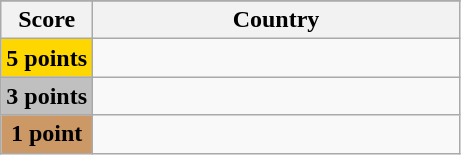<table class="wikitable">
<tr>
</tr>
<tr>
<th scope="col" width="20%">Score</th>
<th scope="col">Country</th>
</tr>
<tr>
<th scope="row" style="background:gold">5 points</th>
<td></td>
</tr>
<tr>
<th scope="row" style="background:silver">3 points</th>
<td></td>
</tr>
<tr>
<th scope="row" style="background:#CC9966">1 point</th>
<td></td>
</tr>
</table>
